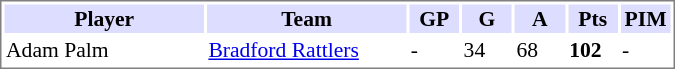<table cellpadding="0">
<tr align="left" style="vertical-align: top">
<td></td>
<td><br><table cellpadding="1" width="450px" style="font-size: 90%; border: 1px solid gray;">
<tr>
<th bgcolor="#DDDDFF" width="30%">Player</th>
<th bgcolor="#DDDDFF" width="30%">Team</th>
<th bgcolor="#DDDDFF" width="7.5%">GP</th>
<th bgcolor="#DDDDFF" width="7.5%">G</th>
<th bgcolor="#DDDDFF" width="7.5%">A</th>
<th bgcolor="#DDDDFF" width="7.5%">Pts</th>
<th bgcolor="#DDDDFF" width="7.5%">PIM</th>
</tr>
<tr>
<td>Adam Palm</td>
<td><a href='#'>Bradford Rattlers</a></td>
<td>-</td>
<td>34</td>
<td>68</td>
<td><strong>102</strong></td>
<td>-</td>
</tr>
</table>
</td>
</tr>
</table>
